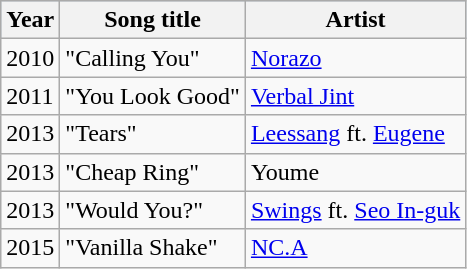<table class="wikitable sortable jquery-tablesorter">
<tr style="background:#B0C4DE;">
<th>Year</th>
<th>Song title</th>
<th>Artist</th>
</tr>
<tr>
<td>2010</td>
<td>"Calling You"</td>
<td><a href='#'>Norazo</a></td>
</tr>
<tr>
<td>2011</td>
<td>"You Look Good"</td>
<td><a href='#'>Verbal Jint</a></td>
</tr>
<tr>
<td>2013</td>
<td>"Tears"</td>
<td><a href='#'>Leessang</a> ft. <a href='#'>Eugene</a></td>
</tr>
<tr>
<td>2013</td>
<td>"Cheap Ring"</td>
<td>Youme</td>
</tr>
<tr>
<td>2013</td>
<td>"Would You?"</td>
<td><a href='#'>Swings</a> ft. <a href='#'>Seo In-guk</a></td>
</tr>
<tr>
<td>2015</td>
<td>"Vanilla Shake"</td>
<td><a href='#'>NC.A</a></td>
</tr>
</table>
